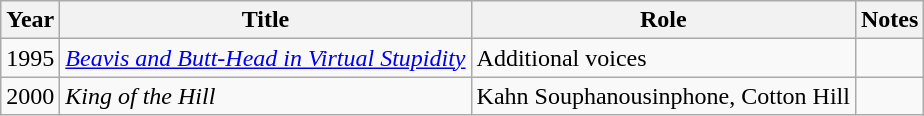<table class = "wikitable sortable">
<tr>
<th>Year</th>
<th>Title</th>
<th>Role</th>
<th class = "unsortable">Notes</th>
</tr>
<tr>
<td>1995</td>
<td><em><a href='#'>Beavis and Butt-Head in Virtual Stupidity</a></em></td>
<td>Additional voices</td>
<td></td>
</tr>
<tr>
<td>2000</td>
<td><em>King of the Hill</em></td>
<td>Kahn Souphanousinphone, Cotton Hill</td>
<td></td>
</tr>
</table>
